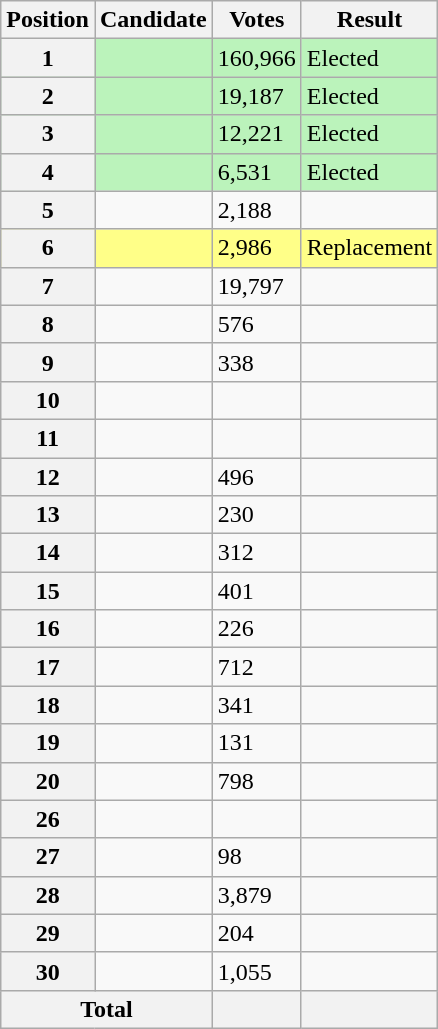<table class="wikitable sortable col3right">
<tr>
<th scope="col">Position</th>
<th scope="col">Candidate</th>
<th scope="col">Votes</th>
<th scope="col">Result</th>
</tr>
<tr bgcolor=bbf3bb>
<th scope="row">1</th>
<td></td>
<td>160,966</td>
<td>Elected</td>
</tr>
<tr bgcolor=bbf3bb>
<th scope="row">2</th>
<td></td>
<td>19,187</td>
<td>Elected</td>
</tr>
<tr bgcolor=bbf3bb>
<th scope="row">3</th>
<td></td>
<td>12,221</td>
<td>Elected</td>
</tr>
<tr bgcolor=bbf3bb>
<th scope="row">4</th>
<td></td>
<td>6,531</td>
<td>Elected</td>
</tr>
<tr>
<th scope="row">5</th>
<td></td>
<td>2,188</td>
<td></td>
</tr>
<tr bgcolor=#FF8>
<th scope="row">6</th>
<td></td>
<td>2,986</td>
<td>Replacement</td>
</tr>
<tr>
<th scope="row">7</th>
<td></td>
<td>19,797</td>
<td></td>
</tr>
<tr>
<th scope="row">8</th>
<td></td>
<td>576</td>
<td></td>
</tr>
<tr>
<th scope="row">9</th>
<td></td>
<td>338</td>
<td></td>
</tr>
<tr>
<th scope="row">10</th>
<td></td>
<td></td>
<td></td>
</tr>
<tr>
<th scope="row">11</th>
<td></td>
<td></td>
<td></td>
</tr>
<tr>
<th scope="row">12</th>
<td></td>
<td>496</td>
<td></td>
</tr>
<tr>
<th scope="row">13</th>
<td></td>
<td>230</td>
<td></td>
</tr>
<tr>
<th scope="row">14</th>
<td></td>
<td>312</td>
<td></td>
</tr>
<tr>
<th scope="row">15</th>
<td></td>
<td>401</td>
<td></td>
</tr>
<tr>
<th scope="row">16</th>
<td></td>
<td>226</td>
<td></td>
</tr>
<tr>
<th scope="row">17</th>
<td></td>
<td>712</td>
<td></td>
</tr>
<tr>
<th scope="row">18</th>
<td></td>
<td>341</td>
<td></td>
</tr>
<tr>
<th scope="row">19</th>
<td></td>
<td>131</td>
<td></td>
</tr>
<tr>
<th scope="row">20</th>
<td></td>
<td>798</td>
<td></td>
</tr>
<tr>
<th scope="row">26</th>
<td></td>
<td></td>
<td></td>
</tr>
<tr>
<th scope="row">27</th>
<td></td>
<td>98</td>
<td></td>
</tr>
<tr>
<th scope="row">28</th>
<td></td>
<td>3,879</td>
<td></td>
</tr>
<tr>
<th scope="row">29</th>
<td></td>
<td>204</td>
<td></td>
</tr>
<tr>
<th scope="row">30</th>
<td></td>
<td>1,055</td>
<td></td>
</tr>
<tr class="sortbottom">
<th scope="row" colspan="2">Total</th>
<th></th>
<th></th>
</tr>
</table>
